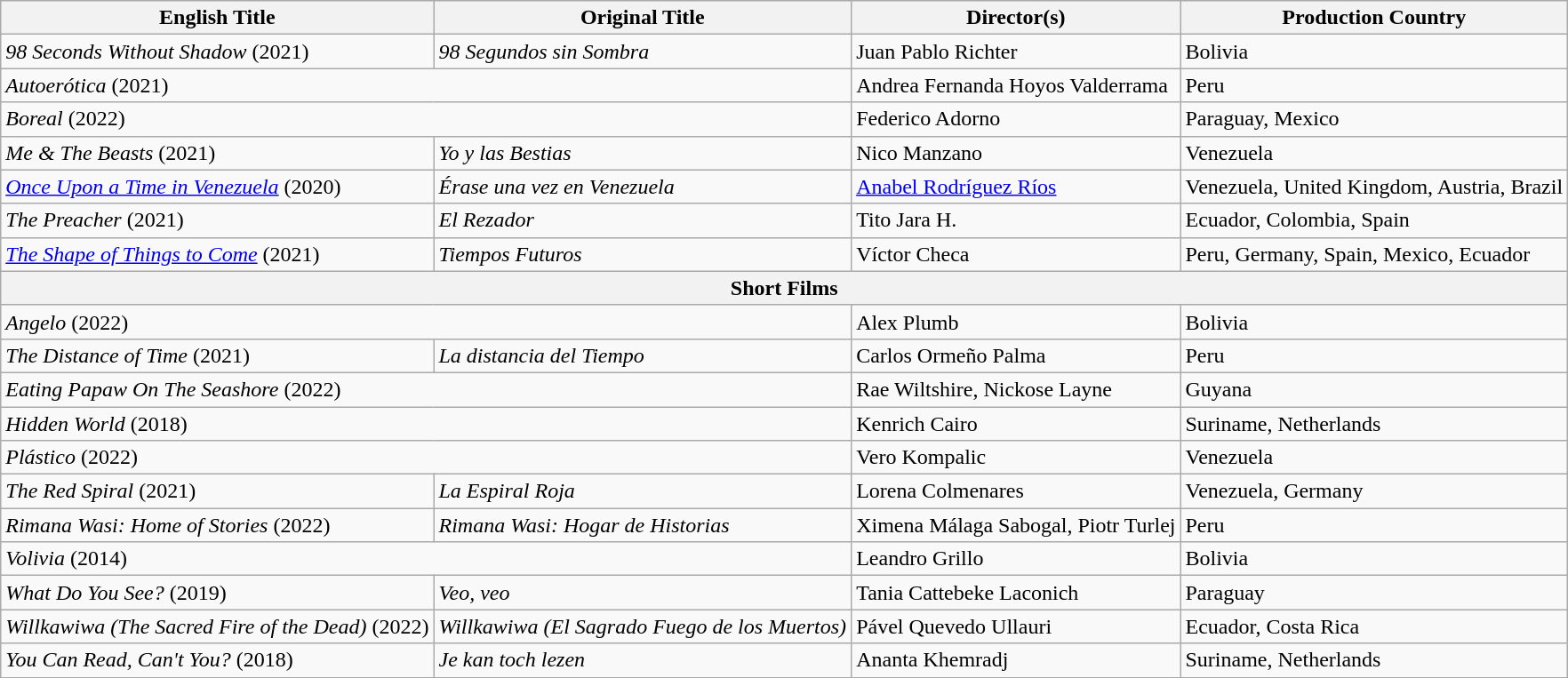<table class="wikitable">
<tr>
<th>English Title</th>
<th>Original Title</th>
<th>Director(s)</th>
<th>Production Country</th>
</tr>
<tr>
<td><em>98 Seconds Without Shadow</em> (2021)</td>
<td><em>98 Segundos sin Sombra</em></td>
<td>Juan Pablo Richter</td>
<td>Bolivia</td>
</tr>
<tr>
<td colspan="2"><em>Autoerótica</em> (2021)</td>
<td>Andrea Fernanda Hoyos Valderrama</td>
<td>Peru</td>
</tr>
<tr>
<td colspan="2"><em>Boreal</em> (2022)</td>
<td>Federico Adorno</td>
<td>Paraguay, Mexico</td>
</tr>
<tr>
<td><em>Me & The Beasts</em> (2021)</td>
<td><em>Yo y las Bestias</em></td>
<td>Nico Manzano</td>
<td>Venezuela</td>
</tr>
<tr>
<td><em><a href='#'>Once Upon a Time in Venezuela</a></em> (2020)</td>
<td><em>Érase una vez en Venezuela</em></td>
<td><a href='#'>Anabel Rodríguez Ríos</a></td>
<td>Venezuela, United Kingdom, Austria, Brazil</td>
</tr>
<tr>
<td><em>The Preacher</em> (2021)</td>
<td><em>El Rezador</em></td>
<td>Tito Jara H.</td>
<td>Ecuador, Colombia, Spain</td>
</tr>
<tr>
<td><em><a href='#'>The Shape of Things to Come</a></em> (2021)</td>
<td><em>Tiempos Futuros</em></td>
<td>Víctor Checa</td>
<td>Peru, Germany, Spain, Mexico, Ecuador</td>
</tr>
<tr>
<th colspan="4">Short Films</th>
</tr>
<tr>
<td colspan="2"><em>Angelo</em> (2022)</td>
<td>Alex Plumb</td>
<td>Bolivia</td>
</tr>
<tr>
<td><em>The Distance of Time</em> (2021)</td>
<td><em>La distancia del Tiempo</em></td>
<td>Carlos Ormeño Palma</td>
<td>Peru</td>
</tr>
<tr>
<td colspan="2"><em>Eating Papaw On The Seashore</em> (2022)</td>
<td>Rae Wiltshire, Nickose Layne</td>
<td>Guyana</td>
</tr>
<tr>
<td colspan="2"><em>Hidden World</em> (2018)</td>
<td>Kenrich Cairo</td>
<td>Suriname, Netherlands</td>
</tr>
<tr>
<td colspan="2"><em>Plástico</em> (2022)</td>
<td>Vero Kompalic</td>
<td>Venezuela</td>
</tr>
<tr>
<td><em>The Red Spiral</em> (2021)</td>
<td><em>La Espiral Roja</em></td>
<td>Lorena Colmenares</td>
<td>Venezuela, Germany</td>
</tr>
<tr>
<td><em>Rimana Wasi: Home of Stories</em> (2022)</td>
<td><em>Rimana Wasi: Hogar de Historias</em></td>
<td>Ximena Málaga Sabogal, Piotr Turlej</td>
<td>Peru</td>
</tr>
<tr>
<td colspan="2"><em>Volivia</em> (2014)</td>
<td>Leandro Grillo</td>
<td>Bolivia</td>
</tr>
<tr>
<td><em>What Do You See?</em> (2019)</td>
<td><em>Veo, veo</em></td>
<td>Tania Cattebeke Laconich</td>
<td>Paraguay</td>
</tr>
<tr>
<td><em>Willkawiwa (The Sacred Fire of the Dead)</em> (2022)</td>
<td><em>Willkawiwa (El Sagrado Fuego de los Muertos)</em></td>
<td>Pável Quevedo Ullauri</td>
<td>Ecuador, Costa Rica</td>
</tr>
<tr>
<td><em>You Can Read, Can't You?</em> (2018)</td>
<td><em>Je kan toch lezen</em></td>
<td>Ananta Khemradj</td>
<td>Suriname, Netherlands</td>
</tr>
</table>
